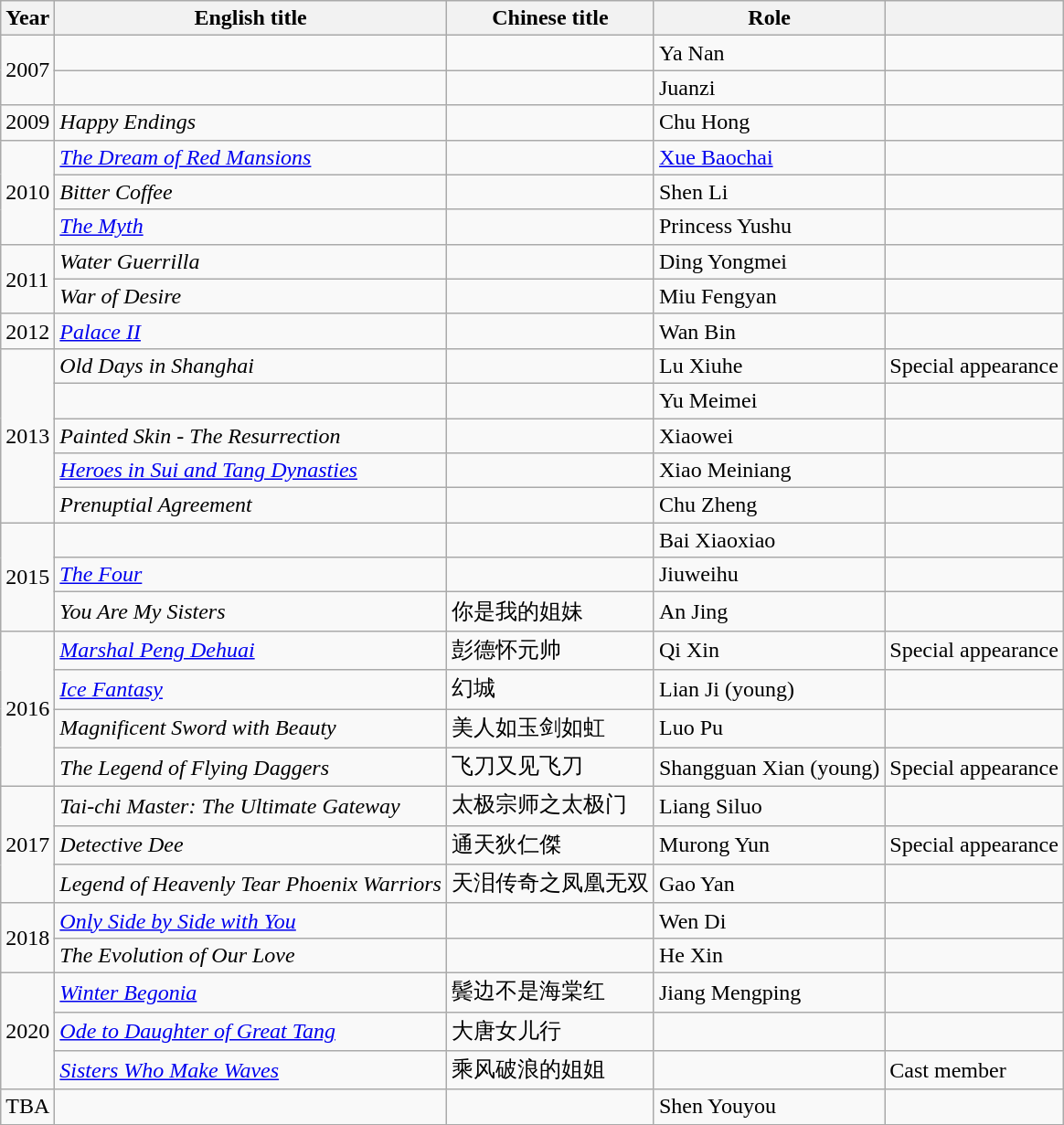<table class="wikitable">
<tr>
<th>Year</th>
<th>English title</th>
<th>Chinese title</th>
<th>Role</th>
<th></th>
</tr>
<tr>
<td rowspan="2">2007</td>
<td></td>
<td></td>
<td>Ya Nan</td>
<td></td>
</tr>
<tr>
<td></td>
<td></td>
<td>Juanzi</td>
<td></td>
</tr>
<tr>
<td>2009</td>
<td><em>Happy Endings</em></td>
<td></td>
<td>Chu Hong</td>
<td></td>
</tr>
<tr>
<td rowspan="3">2010</td>
<td><em><a href='#'>The Dream of Red Mansions</a></em></td>
<td></td>
<td><a href='#'>Xue Baochai</a></td>
<td></td>
</tr>
<tr>
<td><em>Bitter Coffee</em></td>
<td></td>
<td>Shen Li</td>
<td></td>
</tr>
<tr>
<td><em><a href='#'>The Myth</a></em></td>
<td></td>
<td>Princess Yushu</td>
<td></td>
</tr>
<tr>
<td rowspan="2">2011</td>
<td><em>Water Guerrilla</em></td>
<td></td>
<td>Ding Yongmei</td>
<td></td>
</tr>
<tr>
<td><em>War of Desire</em></td>
<td></td>
<td>Miu Fengyan</td>
<td></td>
</tr>
<tr>
<td>2012</td>
<td><em><a href='#'>Palace II</a></em></td>
<td></td>
<td>Wan Bin</td>
<td></td>
</tr>
<tr>
<td rowspan="5">2013</td>
<td><em>Old Days in Shanghai</em></td>
<td></td>
<td>Lu Xiuhe</td>
<td>Special appearance</td>
</tr>
<tr>
<td></td>
<td></td>
<td>Yu Meimei</td>
<td></td>
</tr>
<tr>
<td><em>Painted Skin - The Resurrection</em></td>
<td></td>
<td>Xiaowei</td>
<td></td>
</tr>
<tr>
<td><em><a href='#'>Heroes in Sui and Tang Dynasties</a></em></td>
<td></td>
<td>Xiao Meiniang</td>
<td></td>
</tr>
<tr>
<td><em>Prenuptial Agreement</em></td>
<td></td>
<td>Chu Zheng</td>
<td></td>
</tr>
<tr>
<td rowspan=3>2015</td>
<td></td>
<td></td>
<td>Bai Xiaoxiao</td>
<td></td>
</tr>
<tr>
<td><em><a href='#'>The Four</a></em></td>
<td></td>
<td>Jiuweihu</td>
<td></td>
</tr>
<tr>
<td><em>You Are My Sisters</em></td>
<td>你是我的姐妹</td>
<td>An Jing</td>
<td></td>
</tr>
<tr>
<td rowspan=4>2016</td>
<td><em><a href='#'>Marshal Peng Dehuai</a></em></td>
<td>彭德怀元帅</td>
<td>Qi Xin</td>
<td>Special appearance</td>
</tr>
<tr>
<td><em><a href='#'>Ice Fantasy</a></em></td>
<td>幻城</td>
<td>Lian Ji (young)</td>
<td></td>
</tr>
<tr>
<td><em>Magnificent Sword with Beauty</em></td>
<td>美人如玉剑如虹</td>
<td>Luo Pu</td>
<td></td>
</tr>
<tr>
<td><em>The Legend of Flying Daggers</em></td>
<td>飞刀又见飞刀</td>
<td>Shangguan Xian (young)</td>
<td>Special appearance</td>
</tr>
<tr>
<td rowspan=3>2017</td>
<td><em>Tai-chi Master: The Ultimate Gateway</em></td>
<td>太极宗师之太极门</td>
<td>Liang Siluo</td>
<td></td>
</tr>
<tr>
<td><em>Detective Dee</em></td>
<td>通天狄仁傑</td>
<td>Murong Yun</td>
<td>Special appearance</td>
</tr>
<tr>
<td><em>Legend of Heavenly Tear Phoenix Warriors</em></td>
<td>天泪传奇之凤凰无双</td>
<td>Gao Yan</td>
<td></td>
</tr>
<tr>
<td rowspan=2>2018</td>
<td><em><a href='#'>Only Side by Side with You</a></em></td>
<td></td>
<td>Wen Di</td>
<td></td>
</tr>
<tr>
<td><em>The Evolution of Our Love</em></td>
<td></td>
<td>He Xin</td>
<td></td>
</tr>
<tr>
<td rowspan="3">2020</td>
<td><em><a href='#'>Winter Begonia</a></em></td>
<td>鬓边不是海棠红</td>
<td>Jiang Mengping</td>
<td></td>
</tr>
<tr>
<td><em><a href='#'>Ode to Daughter of Great Tang</a></em></td>
<td>大唐女儿行</td>
<td></td>
<td></td>
</tr>
<tr>
<td><em><a href='#'>Sisters Who Make Waves</a></em></td>
<td>乘风破浪的姐姐</td>
<td></td>
<td>Cast member</td>
</tr>
<tr>
<td rowspan=2>TBA</td>
<td></td>
<td></td>
<td>Shen Youyou</td>
<td></td>
</tr>
<tr>
</tr>
</table>
